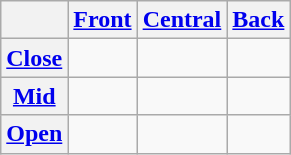<table class="wikitable">
<tr>
<th></th>
<th><a href='#'>Front</a></th>
<th><a href='#'>Central</a></th>
<th><a href='#'>Back</a></th>
</tr>
<tr align="center">
<th><a href='#'>Close</a></th>
<td></td>
<td></td>
<td></td>
</tr>
<tr align="center">
<th><a href='#'>Mid</a></th>
<td></td>
<td></td>
<td></td>
</tr>
<tr align="center">
<th><a href='#'>Open</a></th>
<td></td>
<td></td>
<td></td>
</tr>
</table>
